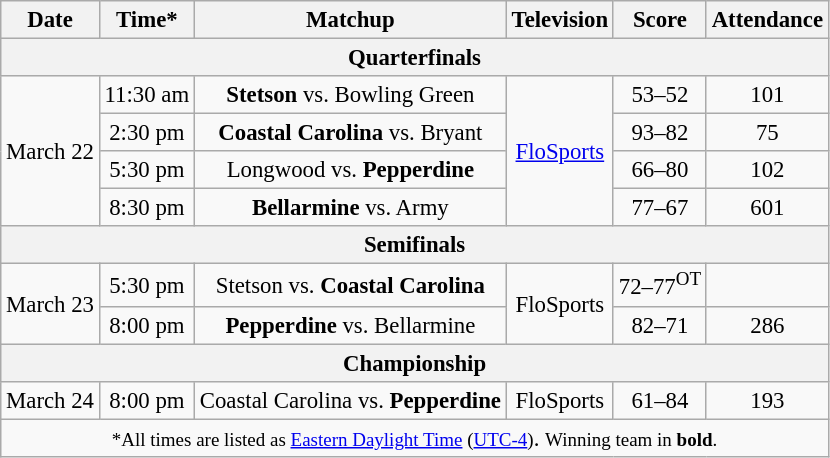<table class="wikitable" style="font-size: 95%; text-align:center">
<tr>
<th>Date</th>
<th>Time*</th>
<th>Matchup</th>
<th>Television</th>
<th>Score</th>
<th>Attendance</th>
</tr>
<tr>
<th colspan=6>Quarterfinals</th>
</tr>
<tr>
<td rowspan=4 align=left>March 22</td>
<td>11:30 am</td>
<td><strong>Stetson</strong> vs. Bowling Green</td>
<td rowspan=4 align=center><a href='#'>FloSports</a></td>
<td>53–52</td>
<td>101</td>
</tr>
<tr>
<td>2:30 pm</td>
<td><strong>Coastal Carolina</strong> vs. Bryant</td>
<td>93–82</td>
<td>75</td>
</tr>
<tr>
<td>5:30 pm</td>
<td>Longwood vs. <strong>Pepperdine</strong></td>
<td>66–80</td>
<td>102</td>
</tr>
<tr>
<td>8:30 pm</td>
<td><strong>Bellarmine</strong> vs. Army</td>
<td>77–67</td>
<td>601</td>
</tr>
<tr>
<th colspan=6>Semifinals</th>
</tr>
<tr>
<td rowspan=2 align=left>March 23</td>
<td>5:30 pm</td>
<td>Stetson vs. <strong>Coastal Carolina</strong></td>
<td rowspan=2 align=center>FloSports</td>
<td>72–77<sup>OT</sup></td>
<td></td>
</tr>
<tr>
<td>8:00 pm</td>
<td><strong>Pepperdine</strong> vs. Bellarmine</td>
<td>82–71</td>
<td>286</td>
</tr>
<tr>
<th colspan=6>Championship</th>
</tr>
<tr>
<td>March 24</td>
<td>8:00 pm</td>
<td>Coastal Carolina vs. <strong>Pepperdine</strong></td>
<td>FloSports</td>
<td>61–84</td>
<td>193</td>
</tr>
<tr>
<td colspan=6><small>*All times are listed as <a href='#'>Eastern Daylight Time</a> (<a href='#'>UTC-4</a>)</small>. <small>Winning team in <strong>bold</strong>.</small></td>
</tr>
</table>
